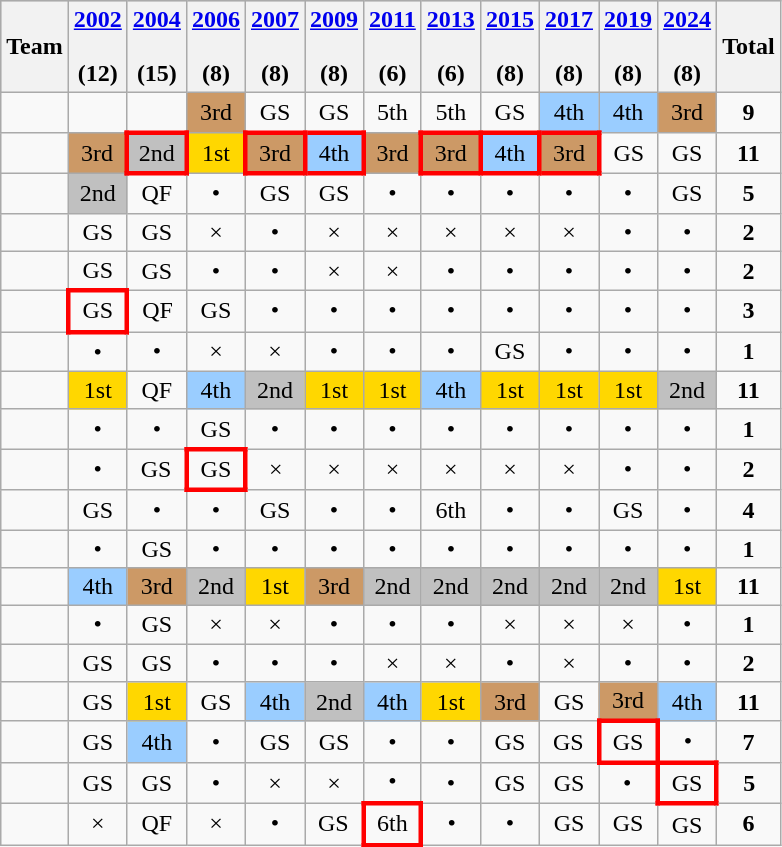<table class="wikitable">
<tr style="background:#cccccc;" align=center>
<th>Team</th>
<th><a href='#'>2002</a><br><br>(12)</th>
<th><a href='#'>2004</a><br><br>(15)</th>
<th><a href='#'>2006</a><br><br>(8)</th>
<th><a href='#'>2007</a><br><br>(8)</th>
<th><a href='#'>2009</a><br><br>(8)</th>
<th><a href='#'>2011</a><br><br>(6)</th>
<th><a href='#'>2013</a><br><br>(6)</th>
<th><a href='#'>2015</a><br><br>(8)</th>
<th><a href='#'>2017</a><br><br>(8)</th>
<th><a href='#'>2019</a><br><br>(8)</th>
<th><a href='#'>2024</a><br><br>(8)</th>
<th>Total</th>
</tr>
<tr align=center>
<td align=left></td>
<td></td>
<td></td>
<td bgcolor=#cc9966>3rd</td>
<td>GS</td>
<td>GS</td>
<td>5th</td>
<td>5th</td>
<td>GS</td>
<td bgcolor=#9acdff>4th</td>
<td bgcolor=#9acdff>4th</td>
<td bgcolor=#cc9966>3rd</td>
<td><strong>9</strong></td>
</tr>
<tr align=center>
<td align=left></td>
<td bgcolor=#cc9966>3rd</td>
<td style="border: 3px solid red" bgcolor=silver>2nd</td>
<td bgcolor=gold>1st</td>
<td style="border: 3px solid red" bgcolor=#cc9966>3rd</td>
<td style="border: 3px solid red" bgcolor=#9acdff>4th</td>
<td bgcolor=#cc9966>3rd</td>
<td style="border: 3px solid red" bgcolor=#cc9966>3rd</td>
<td style="border: 3px solid red" bgcolor=#9acdff>4th</td>
<td style="border: 3px solid red" bgcolor=#cc9966>3rd</td>
<td>GS</td>
<td>GS</td>
<td><strong>11</strong></td>
</tr>
<tr align=center>
<td align=left></td>
<td bgcolor=silver>2nd</td>
<td>QF</td>
<td>•</td>
<td>GS</td>
<td>GS</td>
<td>•</td>
<td>•</td>
<td>•</td>
<td>•</td>
<td>•</td>
<td>GS</td>
<td><strong>5</strong></td>
</tr>
<tr align=center>
<td align=left></td>
<td>GS</td>
<td>GS</td>
<td>×</td>
<td>•</td>
<td>×</td>
<td>×</td>
<td>×</td>
<td>×</td>
<td>×</td>
<td>•</td>
<td>•</td>
<td><strong>2</strong></td>
</tr>
<tr align=center>
<td align=left></td>
<td>GS</td>
<td>GS</td>
<td>•</td>
<td>•</td>
<td>×</td>
<td>×</td>
<td>•</td>
<td>•</td>
<td>•</td>
<td>•</td>
<td>•</td>
<td><strong>2</strong></td>
</tr>
<tr align=center>
<td align=left></td>
<td style="border: 3px solid red">GS</td>
<td>QF</td>
<td>GS</td>
<td>•</td>
<td>•</td>
<td>•</td>
<td>•</td>
<td>•</td>
<td>•</td>
<td>•</td>
<td>•</td>
<td><strong>3</strong></td>
</tr>
<tr align=center>
<td align=left></td>
<td>•</td>
<td>•</td>
<td>×</td>
<td>×</td>
<td>•</td>
<td>•</td>
<td>•</td>
<td>GS</td>
<td>•</td>
<td>•</td>
<td>•</td>
<td><strong>1</strong></td>
</tr>
<tr align=center>
<td align=left></td>
<td bgcolor=gold>1st</td>
<td>QF</td>
<td bgcolor=#9acdff>4th</td>
<td bgcolor=silver>2nd</td>
<td bgcolor=gold>1st</td>
<td bgcolor=gold>1st</td>
<td bgcolor=#9acdff>4th</td>
<td bgcolor=gold>1st</td>
<td bgcolor=gold>1st</td>
<td bgcolor=gold>1st</td>
<td bgcolor=silver>2nd</td>
<td><strong>11</strong></td>
</tr>
<tr align=center>
<td align=left></td>
<td>•</td>
<td>•</td>
<td>GS</td>
<td>•</td>
<td>•</td>
<td>•</td>
<td>•</td>
<td>•</td>
<td>•</td>
<td>•</td>
<td>•</td>
<td><strong>1</strong></td>
</tr>
<tr align=center>
<td align=left></td>
<td>•</td>
<td>GS</td>
<td style="border: 3px solid red">GS</td>
<td>×</td>
<td>×</td>
<td>×</td>
<td>×</td>
<td>×</td>
<td>×</td>
<td>•</td>
<td>•</td>
<td><strong>2</strong></td>
</tr>
<tr align=center>
<td align=left></td>
<td>GS</td>
<td>•</td>
<td>•</td>
<td>GS</td>
<td>•</td>
<td>•</td>
<td>6th</td>
<td>•</td>
<td>•</td>
<td>GS</td>
<td>•</td>
<td><strong>4</strong></td>
</tr>
<tr align=center>
<td align=left></td>
<td>•</td>
<td>GS</td>
<td>•</td>
<td>•</td>
<td>•</td>
<td>•</td>
<td>•</td>
<td>•</td>
<td>•</td>
<td>•</td>
<td>•</td>
<td><strong>1</strong></td>
</tr>
<tr align=center>
<td align=left></td>
<td bgcolor=#9acdff>4th</td>
<td bgcolor=#cc9966>3rd</td>
<td bgcolor=silver>2nd</td>
<td bgcolor=gold>1st</td>
<td bgcolor=#cc9966>3rd</td>
<td bgcolor=silver>2nd</td>
<td bgcolor=silver>2nd</td>
<td bgcolor=silver>2nd</td>
<td bgcolor=silver>2nd</td>
<td bgcolor=silver>2nd</td>
<td bgcolor=gold>1st</td>
<td><strong>11</strong></td>
</tr>
<tr align=center>
<td align=left></td>
<td>•</td>
<td>GS</td>
<td>×</td>
<td>×</td>
<td>•</td>
<td>•</td>
<td>•</td>
<td>×</td>
<td>×</td>
<td>×</td>
<td>•</td>
<td><strong>1</strong></td>
</tr>
<tr align=center>
<td align=left></td>
<td>GS</td>
<td>GS</td>
<td>•</td>
<td>•</td>
<td>•</td>
<td>×</td>
<td>×</td>
<td>•</td>
<td>×</td>
<td>•</td>
<td>•</td>
<td><strong>2</strong></td>
</tr>
<tr align=center>
<td align=left></td>
<td>GS</td>
<td bgcolor=gold>1st</td>
<td>GS</td>
<td bgcolor=#9acdff>4th</td>
<td bgcolor=silver>2nd</td>
<td bgcolor=#9acdff>4th</td>
<td bgcolor=gold>1st</td>
<td bgcolor=#cc9966>3rd</td>
<td>GS</td>
<td bgcolor=#cc9966>3rd</td>
<td bgcolor=#9acdff>4th</td>
<td><strong>11</strong></td>
</tr>
<tr align=center>
<td align=left></td>
<td>GS</td>
<td bgcolor=#9acdff>4th</td>
<td>•</td>
<td>GS</td>
<td>GS</td>
<td>•</td>
<td>•</td>
<td>GS</td>
<td>GS</td>
<td style="border: 3px solid red">GS</td>
<td>•</td>
<td><strong>7</strong></td>
</tr>
<tr align=center>
<td align=left></td>
<td>GS</td>
<td>GS</td>
<td>•</td>
<td>×</td>
<td>×</td>
<td>•</td>
<td>•</td>
<td>GS</td>
<td>GS</td>
<td>•</td>
<td style="border: 3px solid red">GS</td>
<td><strong>5</strong></td>
</tr>
<tr align=center>
<td align=left></td>
<td>×</td>
<td>QF</td>
<td>×</td>
<td>•</td>
<td>GS</td>
<td style="border: 3px solid red">6th</td>
<td>•</td>
<td>•</td>
<td>GS</td>
<td>GS</td>
<td>GS</td>
<td><strong>6</strong></td>
</tr>
</table>
